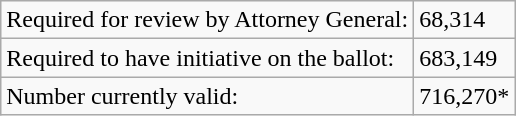<table class="wikitable">
<tr>
<td>Required for review by Attorney General:</td>
<td>68,314</td>
</tr>
<tr>
<td>Required to have initiative on the ballot:</td>
<td>683,149</td>
</tr>
<tr>
<td>Number currently valid:</td>
<td>716,270*</td>
</tr>
</table>
